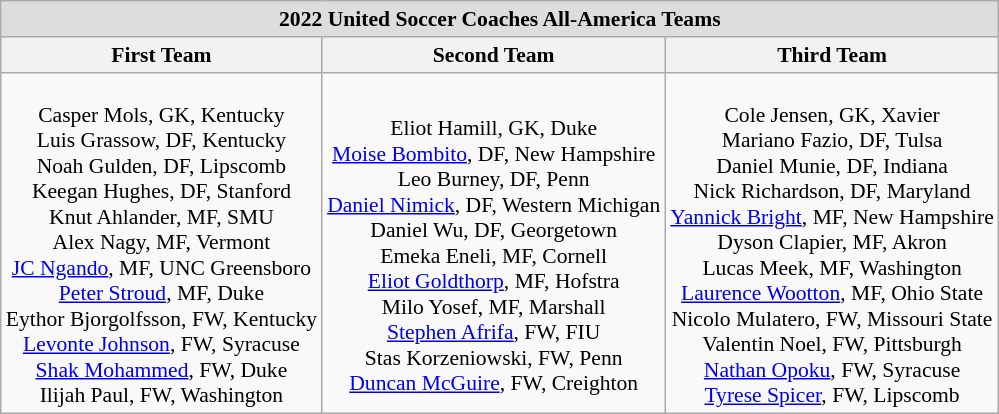<table class="wikitable" style="white-space:nowrap; font-size:90%;">
<tr>
<td colspan="7" style="text-align:center; background:#ddd;"><strong>2022 United Soccer Coaches All-America Teams</strong></td>
</tr>
<tr>
<th>First Team</th>
<th>Second Team</th>
<th>Third Team</th>
</tr>
<tr>
<td align="center"><br>Casper Mols, GK, Kentucky<br>
Luis Grassow, DF, Kentucky<br>
Noah Gulden, DF, Lipscomb<br>
Keegan Hughes, DF, Stanford<br>
Knut Ahlander, MF, SMU<br>
Alex Nagy, MF, Vermont<br>
<a href='#'>JC Ngando</a>, MF, UNC Greensboro<br>
<a href='#'>Peter Stroud</a>, MF, Duke<br>
Eythor Bjorgolfsson, FW, Kentucky<br>
<a href='#'>Levonte Johnson</a>, FW, Syracuse<br>
<a href='#'>Shak Mohammed</a>, FW, Duke<br>
Ilijah Paul, FW, Washington</td>
<td align="center"><br>Eliot Hamill, GK, Duke<br>
<a href='#'>Moise Bombito</a>, DF, New Hampshire<br>
Leo Burney, DF, Penn<br>
<a href='#'>Daniel Nimick</a>, DF, Western Michigan<br>
Daniel Wu, DF, Georgetown<br>
Emeka Eneli, MF, Cornell<br>
<a href='#'>Eliot Goldthorp</a>, MF, Hofstra<br>
Milo Yosef, MF, Marshall<br>
<a href='#'>Stephen Afrifa</a>, FW, FIU<br>
Stas Korzeniowski, FW, Penn<br>
<a href='#'>Duncan McGuire</a>, FW, Creighton</td>
<td align="center"><br>Cole Jensen, GK, Xavier<br>
Mariano Fazio, DF, Tulsa<br>
Daniel Munie, DF, Indiana<br>
Nick Richardson, DF, Maryland<br>
<a href='#'>Yannick Bright</a>, MF, New Hampshire<br>
Dyson Clapier, MF, Akron<br>
Lucas Meek, MF, Washington<br>
<a href='#'>Laurence Wootton</a>, MF, Ohio State<br>
Nicolo Mulatero, FW, Missouri State<br>
Valentin Noel, FW, Pittsburgh<br>
<a href='#'>Nathan Opoku</a>, FW, Syracuse<br>
<a href='#'>Tyrese Spicer</a>, FW, Lipscomb</td>
</tr>
</table>
